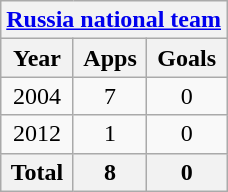<table class="wikitable" style="text-align:center">
<tr>
<th colspan=3><a href='#'>Russia national team</a></th>
</tr>
<tr>
<th>Year</th>
<th>Apps</th>
<th>Goals</th>
</tr>
<tr>
<td>2004</td>
<td>7</td>
<td>0</td>
</tr>
<tr>
<td>2012</td>
<td>1</td>
<td>0</td>
</tr>
<tr>
<th>Total</th>
<th>8</th>
<th>0</th>
</tr>
</table>
